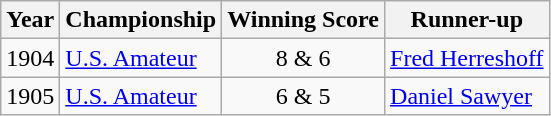<table class="wikitable">
<tr>
<th>Year</th>
<th>Championship</th>
<th>Winning Score</th>
<th>Runner-up</th>
</tr>
<tr>
<td>1904</td>
<td><a href='#'>U.S. Amateur</a></td>
<td align=center>8 & 6</td>
<td> <a href='#'>Fred Herreshoff</a></td>
</tr>
<tr>
<td>1905</td>
<td><a href='#'>U.S. Amateur</a></td>
<td align=center>6 & 5</td>
<td> <a href='#'>Daniel Sawyer</a></td>
</tr>
</table>
